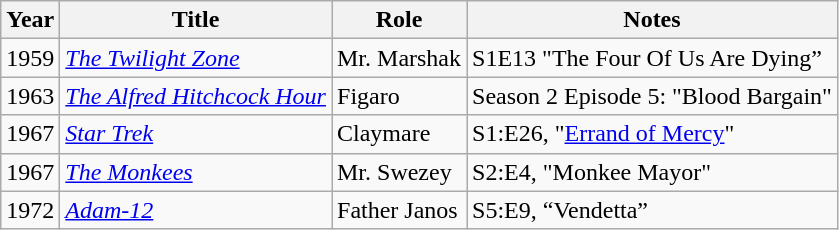<table class="wikitable">
<tr>
<th>Year</th>
<th>Title</th>
<th>Role</th>
<th>Notes</th>
</tr>
<tr>
<td>1959</td>
<td><em><a href='#'>The Twilight Zone</a></em></td>
<td>Mr. Marshak</td>
<td>S1E13 "The Four Of Us Are Dying”</td>
</tr>
<tr>
<td>1963</td>
<td><em><a href='#'>The Alfred Hitchcock Hour</a></em></td>
<td>Figaro</td>
<td>Season 2 Episode 5: "Blood Bargain"</td>
</tr>
<tr>
<td>1967</td>
<td><em><a href='#'>Star Trek</a></em></td>
<td>Claymare</td>
<td>S1:E26, "<a href='#'>Errand of Mercy</a>"</td>
</tr>
<tr>
<td>1967</td>
<td><em><a href='#'>The Monkees</a></em></td>
<td>Mr. Swezey</td>
<td>S2:E4, "Monkee Mayor"</td>
</tr>
<tr>
<td>1972</td>
<td><em><a href='#'>Adam-12</a></em></td>
<td>Father Janos</td>
<td>S5:E9, “Vendetta”</td>
</tr>
</table>
